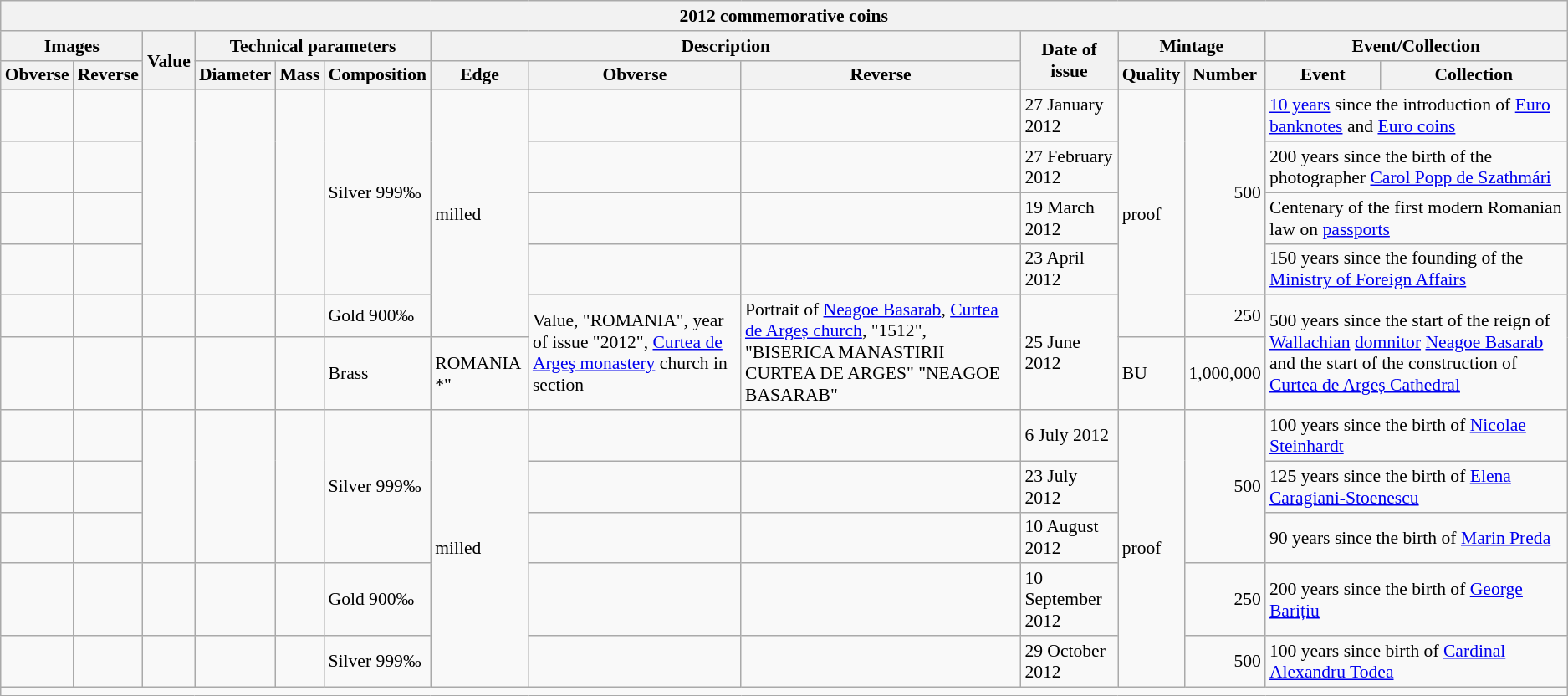<table class="wikitable" style="font-size: 90%">
<tr>
<th colspan="14">2012 commemorative coins</th>
</tr>
<tr>
<th colspan=2>Images</th>
<th rowspan=2>Value</th>
<th colspan=3>Technical parameters</th>
<th colspan=3>Description</th>
<th rowspan=2>Date of issue</th>
<th colspan=2>Mintage</th>
<th colspan=2>Event/Collection</th>
</tr>
<tr>
<th>Obverse</th>
<th>Reverse</th>
<th>Diameter</th>
<th>Mass</th>
<th>Composition</th>
<th>Edge</th>
<th>Obverse</th>
<th>Reverse</th>
<th>Quality</th>
<th>Number</th>
<th>Event</th>
<th>Collection</th>
</tr>
<tr>
<td></td>
<td></td>
<td rowspan="4" align="right"></td>
<td rowspan="4" align="right"></td>
<td rowspan="4" align="right"></td>
<td rowspan="4">Silver 999‰</td>
<td rowspan="5">milled</td>
<td></td>
<td></td>
<td>27 January 2012</td>
<td rowspan="5">proof</td>
<td rowspan="4" align="right">500</td>
<td colspan = 2><a href='#'>10 years</a> since the introduction of <a href='#'>Euro banknotes</a> and <a href='#'>Euro coins</a></td>
</tr>
<tr>
<td></td>
<td></td>
<td></td>
<td></td>
<td>27 February 2012</td>
<td colspan = 2>200 years since the birth of the photographer <a href='#'>Carol Popp de Szathmári</a></td>
</tr>
<tr>
<td></td>
<td></td>
<td></td>
<td></td>
<td>19 March 2012</td>
<td colspan = 2>Centenary of the first modern Romanian law on <a href='#'>passports</a></td>
</tr>
<tr>
<td></td>
<td></td>
<td></td>
<td></td>
<td>23 April 2012</td>
<td colspan = 2>150 years since the founding of the <a href='#'>Ministry of Foreign Affairs</a></td>
</tr>
<tr>
<td></td>
<td></td>
<td align = right></td>
<td align = right></td>
<td align = right></td>
<td>Gold 900‰</td>
<td rowspan=2>Value, "ROMANIA", year of issue "2012", <a href='#'>Curtea de Argeş monastery</a> church in section</td>
<td rowspan=2>Portrait of <a href='#'>Neagoe Basarab</a>, <a href='#'>Curtea de Argeș church</a>, "1512", "BISERICA MANASTIRII CURTEA DE ARGES" "NEAGOE BASARAB"</td>
<td rowspan=2>25 June 2012</td>
<td align = right>250</td>
<td colspan=2 rowspan=2>500 years since the start of the reign of <a href='#'>Wallachian</a> <a href='#'>domnitor</a> <a href='#'>Neagoe Basarab</a> and the start of the construction of <a href='#'>Curtea de Argeș Cathedral</a></td>
</tr>
<tr>
<td></td>
<td></td>
<td align = right></td>
<td align = right></td>
<td align = right></td>
<td>Brass</td>
<td>ROMANIA *"</td>
<td>BU</td>
<td align = right>1,000,000</td>
</tr>
<tr>
<td></td>
<td></td>
<td rowspan="3" align="right"></td>
<td rowspan="3" align="right"></td>
<td rowspan="3" align="right"></td>
<td rowspan="3">Silver 999‰</td>
<td rowspan="5">milled</td>
<td></td>
<td></td>
<td>6 July 2012</td>
<td rowspan="5">proof</td>
<td rowspan="3" align="right">500</td>
<td colspan=2>100 years since the birth of <a href='#'>Nicolae Steinhardt</a></td>
</tr>
<tr>
<td></td>
<td></td>
<td></td>
<td></td>
<td>23 July 2012</td>
<td colspan=2>125 years since the birth of <a href='#'>Elena Caragiani-Stoenescu</a></td>
</tr>
<tr>
<td></td>
<td></td>
<td></td>
<td></td>
<td>10 August 2012</td>
<td colspan=2>90 years since the birth of <a href='#'>Marin Preda</a></td>
</tr>
<tr>
<td></td>
<td></td>
<td align = right></td>
<td align = right></td>
<td align = right></td>
<td>Gold 900‰</td>
<td></td>
<td></td>
<td>10 September 2012</td>
<td align = right>250</td>
<td colspan=2>200 years since the birth of <a href='#'>George Barițiu</a></td>
</tr>
<tr>
<td></td>
<td></td>
<td align = right></td>
<td align = right></td>
<td align = right></td>
<td>Silver 999‰</td>
<td></td>
<td></td>
<td>29 October 2012</td>
<td align = right>500</td>
<td colspan=2>100 years since birth of <a href='#'>Cardinal</a> <a href='#'>Alexandru Todea</a></td>
</tr>
<tr>
<td colspan="14"></td>
</tr>
</table>
